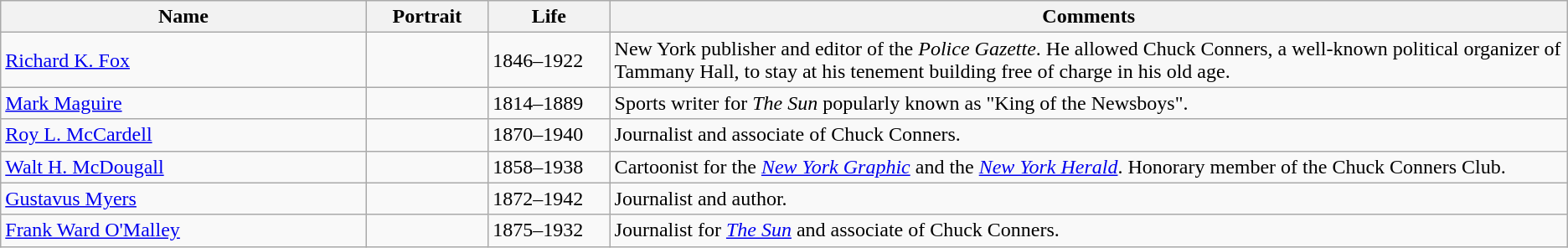<table class=wikitable>
<tr>
<th width="21%">Name</th>
<th width="7%">Portrait</th>
<th width="7%">Life</th>
<th width="55%">Comments</th>
</tr>
<tr>
<td><a href='#'>Richard K. Fox</a></td>
<td></td>
<td>1846–1922</td>
<td>New York publisher and editor of the <em>Police Gazette</em>. He allowed Chuck Conners, a well-known political organizer of Tammany Hall, to stay at his tenement building free of charge in his old age.</td>
</tr>
<tr>
<td><a href='#'>Mark Maguire</a></td>
<td></td>
<td>1814–1889</td>
<td>Sports writer for <em>The Sun</em> popularly known as "King of the Newsboys".</td>
</tr>
<tr>
<td><a href='#'>Roy L. McCardell</a></td>
<td></td>
<td>1870–1940</td>
<td>Journalist and associate of Chuck Conners.</td>
</tr>
<tr>
<td><a href='#'>Walt H. McDougall</a></td>
<td></td>
<td>1858–1938</td>
<td>Cartoonist for the <em><a href='#'>New York Graphic</a></em> and the <em><a href='#'>New York Herald</a></em>. Honorary member of the Chuck Conners Club.</td>
</tr>
<tr>
<td><a href='#'>Gustavus Myers</a></td>
<td></td>
<td>1872–1942</td>
<td>Journalist and author.</td>
</tr>
<tr>
<td><a href='#'>Frank Ward O'Malley</a></td>
<td></td>
<td>1875–1932</td>
<td>Journalist for <em><a href='#'>The Sun</a></em> and associate of Chuck Conners.</td>
</tr>
</table>
